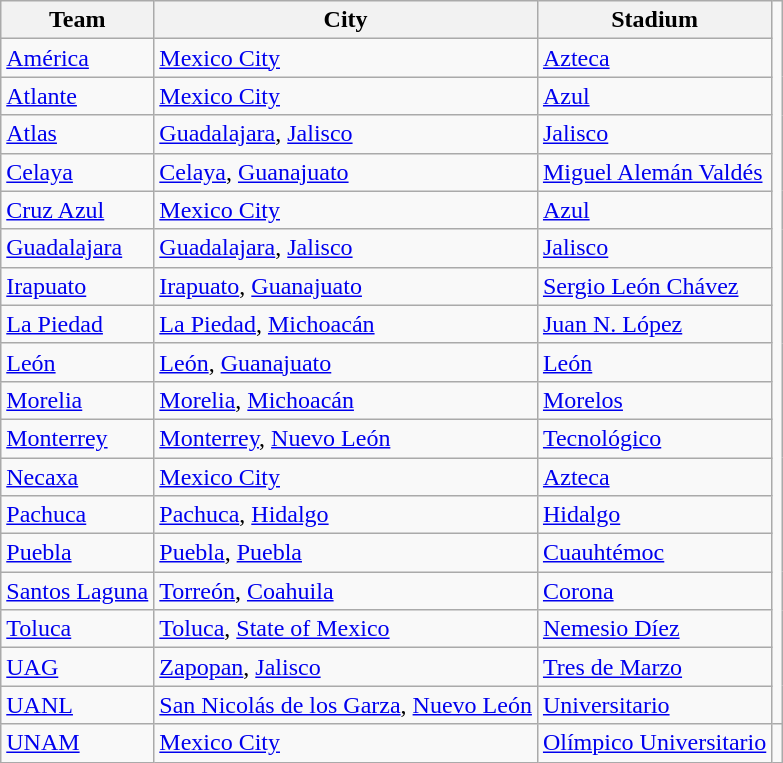<table class="wikitable" class="toccolours sortable">
<tr>
<th>Team</th>
<th>City</th>
<th>Stadium</th>
</tr>
<tr>
<td><a href='#'>América</a></td>
<td><a href='#'>Mexico City</a></td>
<td><a href='#'>Azteca</a></td>
</tr>
<tr>
<td><a href='#'>Atlante</a></td>
<td><a href='#'>Mexico City</a></td>
<td><a href='#'>Azul</a></td>
</tr>
<tr>
<td><a href='#'>Atlas</a></td>
<td><a href='#'>Guadalajara</a>, <a href='#'>Jalisco</a></td>
<td><a href='#'>Jalisco</a></td>
</tr>
<tr>
<td><a href='#'>Celaya</a></td>
<td><a href='#'>Celaya</a>, <a href='#'>Guanajuato</a></td>
<td><a href='#'>Miguel Alemán Valdés</a></td>
</tr>
<tr>
<td><a href='#'>Cruz Azul</a></td>
<td><a href='#'>Mexico City</a></td>
<td><a href='#'>Azul</a></td>
</tr>
<tr>
<td><a href='#'>Guadalajara</a></td>
<td><a href='#'>Guadalajara</a>, <a href='#'>Jalisco</a></td>
<td><a href='#'>Jalisco</a></td>
</tr>
<tr>
<td><a href='#'>Irapuato</a></td>
<td><a href='#'>Irapuato</a>, <a href='#'>Guanajuato</a></td>
<td><a href='#'>Sergio León Chávez</a></td>
</tr>
<tr>
<td><a href='#'>La Piedad</a></td>
<td><a href='#'>La Piedad</a>, <a href='#'>Michoacán</a></td>
<td><a href='#'>Juan N. López</a></td>
</tr>
<tr>
<td><a href='#'>León</a></td>
<td><a href='#'>León</a>, <a href='#'>Guanajuato</a></td>
<td><a href='#'>León</a></td>
</tr>
<tr>
<td><a href='#'>Morelia</a></td>
<td><a href='#'>Morelia</a>, <a href='#'>Michoacán</a></td>
<td><a href='#'>Morelos</a></td>
</tr>
<tr>
<td><a href='#'>Monterrey</a></td>
<td><a href='#'>Monterrey</a>, <a href='#'>Nuevo León</a></td>
<td><a href='#'>Tecnológico</a></td>
</tr>
<tr>
<td><a href='#'>Necaxa</a></td>
<td><a href='#'>Mexico City</a></td>
<td><a href='#'>Azteca</a></td>
</tr>
<tr>
<td><a href='#'>Pachuca</a></td>
<td><a href='#'>Pachuca</a>, <a href='#'>Hidalgo</a></td>
<td><a href='#'>Hidalgo</a></td>
</tr>
<tr>
<td><a href='#'>Puebla</a></td>
<td><a href='#'>Puebla</a>, <a href='#'>Puebla</a></td>
<td><a href='#'>Cuauhtémoc</a></td>
</tr>
<tr>
<td><a href='#'>Santos Laguna</a></td>
<td><a href='#'>Torreón</a>, <a href='#'>Coahuila</a></td>
<td><a href='#'>Corona</a></td>
</tr>
<tr>
<td><a href='#'>Toluca</a></td>
<td><a href='#'>Toluca</a>, <a href='#'>State of Mexico</a></td>
<td><a href='#'>Nemesio Díez</a></td>
</tr>
<tr>
<td><a href='#'>UAG</a></td>
<td><a href='#'>Zapopan</a>, <a href='#'>Jalisco</a></td>
<td><a href='#'>Tres de Marzo</a></td>
</tr>
<tr>
<td><a href='#'>UANL</a></td>
<td><a href='#'>San Nicolás de los Garza</a>, <a href='#'>Nuevo León</a></td>
<td><a href='#'>Universitario</a></td>
</tr>
<tr>
<td><a href='#'>UNAM</a></td>
<td><a href='#'>Mexico City</a></td>
<td><a href='#'>Olímpico Universitario</a></td>
<td></td>
</tr>
</table>
